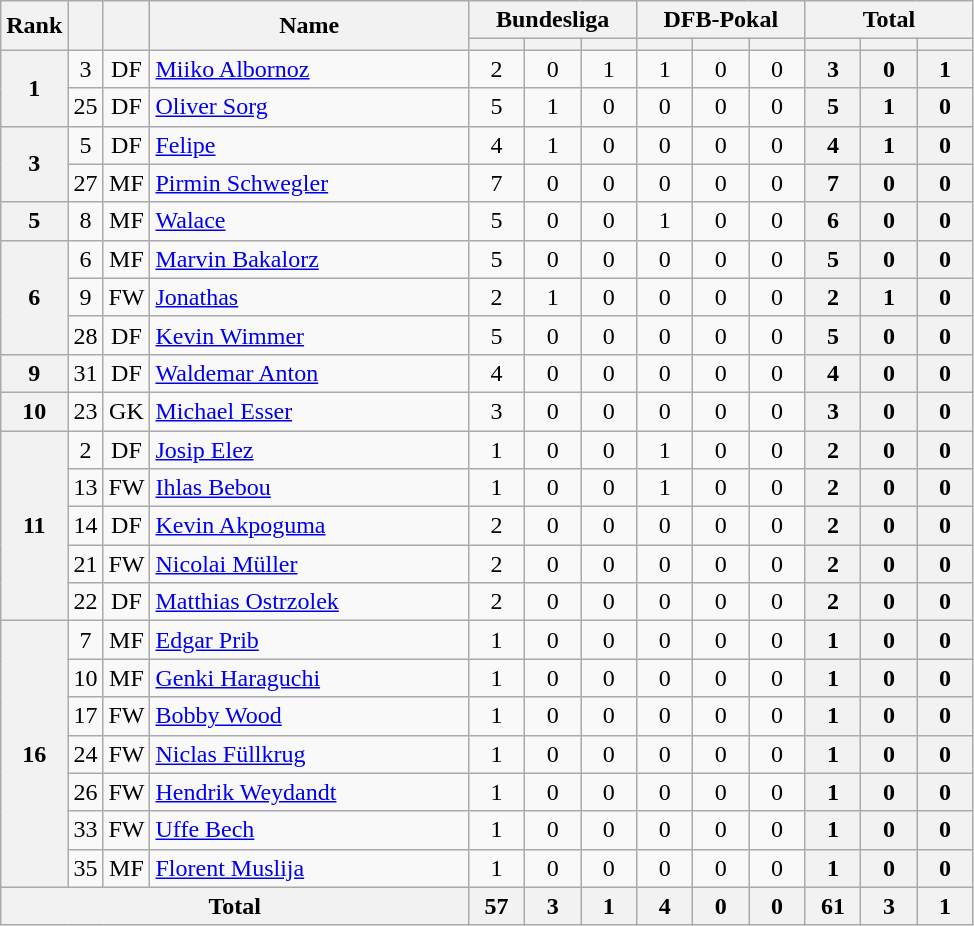<table class="wikitable" style="text-align:center;">
<tr>
<th rowspan="2">Rank</th>
<th rowspan="2"></th>
<th rowspan="2"></th>
<th rowspan="2" width=205>Name</th>
<th colspan="3" width=90>Bundesliga</th>
<th colspan="3" width=90>DFB-Pokal</th>
<th colspan="3" width=90>Total</th>
</tr>
<tr>
<th width=30></th>
<th width=30></th>
<th width=30></th>
<th width=30></th>
<th width=30></th>
<th width=30></th>
<th width=30></th>
<th width=30></th>
<th width=30></th>
</tr>
<tr>
<th rowspan=2>1</th>
<td>3</td>
<td>DF</td>
<td align="left"> <a href='#'>Miiko Albornoz</a></td>
<td>2</td>
<td>0</td>
<td>1</td>
<td>1</td>
<td>0</td>
<td>0</td>
<th>3</th>
<th>0</th>
<th>1</th>
</tr>
<tr>
<td>25</td>
<td>DF</td>
<td align="left"> <a href='#'>Oliver Sorg</a></td>
<td>5</td>
<td>1</td>
<td>0</td>
<td>0</td>
<td>0</td>
<td>0</td>
<th>5</th>
<th>1</th>
<th>0</th>
</tr>
<tr>
<th rowspan=2>3</th>
<td>5</td>
<td>DF</td>
<td align="left"> <a href='#'>Felipe</a></td>
<td>4</td>
<td>1</td>
<td>0</td>
<td>0</td>
<td>0</td>
<td>0</td>
<th>4</th>
<th>1</th>
<th>0</th>
</tr>
<tr>
<td>27</td>
<td>MF</td>
<td align="left"> <a href='#'>Pirmin Schwegler</a></td>
<td>7</td>
<td>0</td>
<td>0</td>
<td>0</td>
<td>0</td>
<td>0</td>
<th>7</th>
<th>0</th>
<th>0</th>
</tr>
<tr>
<th>5</th>
<td>8</td>
<td>MF</td>
<td align="left"> <a href='#'>Walace</a></td>
<td>5</td>
<td>0</td>
<td>0</td>
<td>1</td>
<td>0</td>
<td>0</td>
<th>6</th>
<th>0</th>
<th>0</th>
</tr>
<tr>
<th rowspan=3>6</th>
<td>6</td>
<td>MF</td>
<td align="left"> <a href='#'>Marvin Bakalorz</a></td>
<td>5</td>
<td>0</td>
<td>0</td>
<td>0</td>
<td>0</td>
<td>0</td>
<th>5</th>
<th>0</th>
<th>0</th>
</tr>
<tr>
<td>9</td>
<td>FW</td>
<td align="left"> <a href='#'>Jonathas</a></td>
<td>2</td>
<td>1</td>
<td>0</td>
<td>0</td>
<td>0</td>
<td>0</td>
<th>2</th>
<th>1</th>
<th>0</th>
</tr>
<tr>
<td>28</td>
<td>DF</td>
<td align="left"> <a href='#'>Kevin Wimmer</a></td>
<td>5</td>
<td>0</td>
<td>0</td>
<td>0</td>
<td>0</td>
<td>0</td>
<th>5</th>
<th>0</th>
<th>0</th>
</tr>
<tr>
<th>9</th>
<td>31</td>
<td>DF</td>
<td align="left"> <a href='#'>Waldemar Anton</a></td>
<td>4</td>
<td>0</td>
<td>0</td>
<td>0</td>
<td>0</td>
<td>0</td>
<th>4</th>
<th>0</th>
<th>0</th>
</tr>
<tr>
<th>10</th>
<td>23</td>
<td>GK</td>
<td align="left"> <a href='#'>Michael Esser</a></td>
<td>3</td>
<td>0</td>
<td>0</td>
<td>0</td>
<td>0</td>
<td>0</td>
<th>3</th>
<th>0</th>
<th>0</th>
</tr>
<tr>
<th rowspan=5>11</th>
<td>2</td>
<td>DF</td>
<td align="left"> <a href='#'>Josip Elez</a></td>
<td>1</td>
<td>0</td>
<td>0</td>
<td>1</td>
<td>0</td>
<td>0</td>
<th>2</th>
<th>0</th>
<th>0</th>
</tr>
<tr>
<td>13</td>
<td>FW</td>
<td align="left"> <a href='#'>Ihlas Bebou</a></td>
<td>1</td>
<td>0</td>
<td>0</td>
<td>1</td>
<td>0</td>
<td>0</td>
<th>2</th>
<th>0</th>
<th>0</th>
</tr>
<tr>
<td>14</td>
<td>DF</td>
<td align="left"> <a href='#'>Kevin Akpoguma</a></td>
<td>2</td>
<td>0</td>
<td>0</td>
<td>0</td>
<td>0</td>
<td>0</td>
<th>2</th>
<th>0</th>
<th>0</th>
</tr>
<tr>
<td>21</td>
<td>FW</td>
<td align="left"> <a href='#'>Nicolai Müller</a></td>
<td>2</td>
<td>0</td>
<td>0</td>
<td>0</td>
<td>0</td>
<td>0</td>
<th>2</th>
<th>0</th>
<th>0</th>
</tr>
<tr>
<td>22</td>
<td>DF</td>
<td align="left"> <a href='#'>Matthias Ostrzolek</a></td>
<td>2</td>
<td>0</td>
<td>0</td>
<td>0</td>
<td>0</td>
<td>0</td>
<th>2</th>
<th>0</th>
<th>0</th>
</tr>
<tr>
<th rowspan=7>16</th>
<td>7</td>
<td>MF</td>
<td align="left"> <a href='#'>Edgar Prib</a></td>
<td>1</td>
<td>0</td>
<td>0</td>
<td>0</td>
<td>0</td>
<td>0</td>
<th>1</th>
<th>0</th>
<th>0</th>
</tr>
<tr>
<td>10</td>
<td>MF</td>
<td align="left"> <a href='#'>Genki Haraguchi</a></td>
<td>1</td>
<td>0</td>
<td>0</td>
<td>0</td>
<td>0</td>
<td>0</td>
<th>1</th>
<th>0</th>
<th>0</th>
</tr>
<tr>
<td>17</td>
<td>FW</td>
<td align="left"> <a href='#'>Bobby Wood</a></td>
<td>1</td>
<td>0</td>
<td>0</td>
<td>0</td>
<td>0</td>
<td>0</td>
<th>1</th>
<th>0</th>
<th>0</th>
</tr>
<tr>
<td>24</td>
<td>FW</td>
<td align="left"> <a href='#'>Niclas Füllkrug</a></td>
<td>1</td>
<td>0</td>
<td>0</td>
<td>0</td>
<td>0</td>
<td>0</td>
<th>1</th>
<th>0</th>
<th>0</th>
</tr>
<tr>
<td>26</td>
<td>FW</td>
<td align="left"> <a href='#'>Hendrik Weydandt</a></td>
<td>1</td>
<td>0</td>
<td>0</td>
<td>0</td>
<td>0</td>
<td>0</td>
<th>1</th>
<th>0</th>
<th>0</th>
</tr>
<tr>
<td>33</td>
<td>FW</td>
<td align="left"> <a href='#'>Uffe Bech</a></td>
<td>1</td>
<td>0</td>
<td>0</td>
<td>0</td>
<td>0</td>
<td>0</td>
<th>1</th>
<th>0</th>
<th>0</th>
</tr>
<tr>
<td>35</td>
<td>MF</td>
<td align="left"> <a href='#'>Florent Muslija</a></td>
<td>1</td>
<td>0</td>
<td>0</td>
<td>0</td>
<td>0</td>
<td>0</td>
<th>1</th>
<th>0</th>
<th>0</th>
</tr>
<tr>
<th colspan="4">Total</th>
<th>57</th>
<th>3</th>
<th>1</th>
<th>4</th>
<th>0</th>
<th>0</th>
<th>61</th>
<th>3</th>
<th>1</th>
</tr>
</table>
